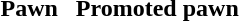<table>
<tr align=center>
<td><strong>Pawn</strong></td>
<td> </td>
<td><strong>Promoted pawn</strong></td>
</tr>
<tr>
<td></td>
<td></td>
<td></td>
</tr>
</table>
